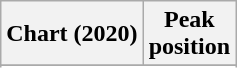<table class="wikitable plainrowheaders sortable" border="1">
<tr>
<th scope="col">Chart (2020)</th>
<th scope="col">Peak<br>position</th>
</tr>
<tr>
</tr>
<tr>
</tr>
<tr>
</tr>
<tr>
</tr>
</table>
